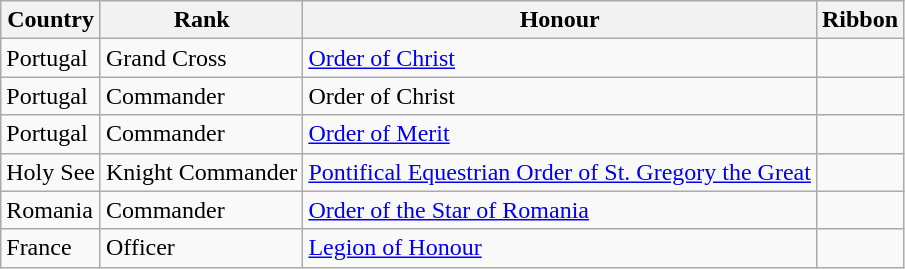<table class="wikitable">
<tr>
<th>Country</th>
<th>Rank</th>
<th>Honour</th>
<th>Ribbon</th>
</tr>
<tr>
<td>Portugal</td>
<td>Grand Cross</td>
<td><a href='#'>Order of Christ</a></td>
<td></td>
</tr>
<tr>
<td>Portugal</td>
<td>Commander</td>
<td>Order of Christ</td>
<td></td>
</tr>
<tr>
<td>Portugal</td>
<td>Commander</td>
<td><a href='#'>Order of Merit</a></td>
<td></td>
</tr>
<tr>
<td>Holy See</td>
<td>Knight Commander</td>
<td><a href='#'>Pontifical Equestrian Order of St. Gregory the Great</a></td>
<td></td>
</tr>
<tr>
<td>Romania</td>
<td>Commander</td>
<td><a href='#'>Order of the Star of Romania</a></td>
<td></td>
</tr>
<tr>
<td>France</td>
<td>Officer</td>
<td><a href='#'>Legion of Honour</a></td>
<td></td>
</tr>
</table>
